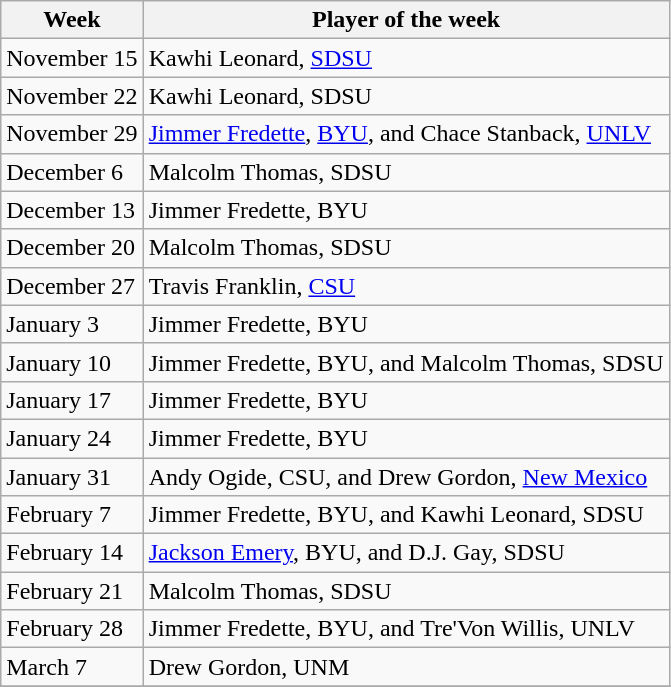<table class="wikitable" border="1">
<tr>
<th>Week</th>
<th>Player of the week</th>
</tr>
<tr>
<td>November 15</td>
<td>Kawhi Leonard, <a href='#'>SDSU</a></td>
</tr>
<tr>
<td>November 22</td>
<td>Kawhi Leonard, SDSU</td>
</tr>
<tr>
<td>November 29</td>
<td><a href='#'>Jimmer Fredette</a>, <a href='#'>BYU</a>, and Chace Stanback, <a href='#'>UNLV</a></td>
</tr>
<tr>
<td>December 6</td>
<td>Malcolm Thomas, SDSU</td>
</tr>
<tr>
<td>December 13</td>
<td>Jimmer Fredette, BYU</td>
</tr>
<tr>
<td>December 20</td>
<td>Malcolm Thomas, SDSU</td>
</tr>
<tr>
<td>December 27</td>
<td>Travis Franklin, <a href='#'>CSU</a></td>
</tr>
<tr>
<td>January 3</td>
<td>Jimmer Fredette, BYU</td>
</tr>
<tr>
<td>January 10</td>
<td>Jimmer Fredette, BYU, and Malcolm Thomas, SDSU</td>
</tr>
<tr>
<td>January 17</td>
<td>Jimmer Fredette, BYU</td>
</tr>
<tr>
<td>January 24</td>
<td>Jimmer Fredette, BYU</td>
</tr>
<tr>
<td>January 31</td>
<td>Andy Ogide, CSU, and Drew Gordon, <a href='#'>New Mexico</a></td>
</tr>
<tr>
<td>February 7</td>
<td>Jimmer Fredette, BYU, and Kawhi Leonard, SDSU</td>
</tr>
<tr>
<td>February 14</td>
<td><a href='#'>Jackson Emery</a>, BYU, and D.J. Gay, SDSU</td>
</tr>
<tr>
<td>February 21</td>
<td>Malcolm Thomas, SDSU</td>
</tr>
<tr>
<td>February 28</td>
<td>Jimmer Fredette, BYU, and Tre'Von Willis, UNLV</td>
</tr>
<tr>
<td>March 7</td>
<td>Drew Gordon, UNM</td>
</tr>
<tr>
</tr>
</table>
